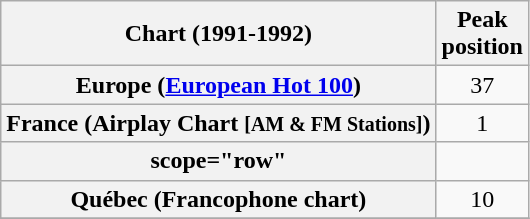<table class="wikitable sortable plainrowheaders">
<tr>
<th>Chart (1991-1992)</th>
<th>Peak<br>position</th>
</tr>
<tr>
<th scope="row">Europe (<a href='#'>European Hot 100</a>)</th>
<td align="center">37</td>
</tr>
<tr>
<th scope="row">France (Airplay Chart <small>[AM & FM Stations]</small>)</th>
<td align="center">1</td>
</tr>
<tr>
<th>scope="row"</th>
</tr>
<tr>
<th scope="row">Québec (Francophone chart)</th>
<td align="center">10</td>
</tr>
<tr>
</tr>
</table>
